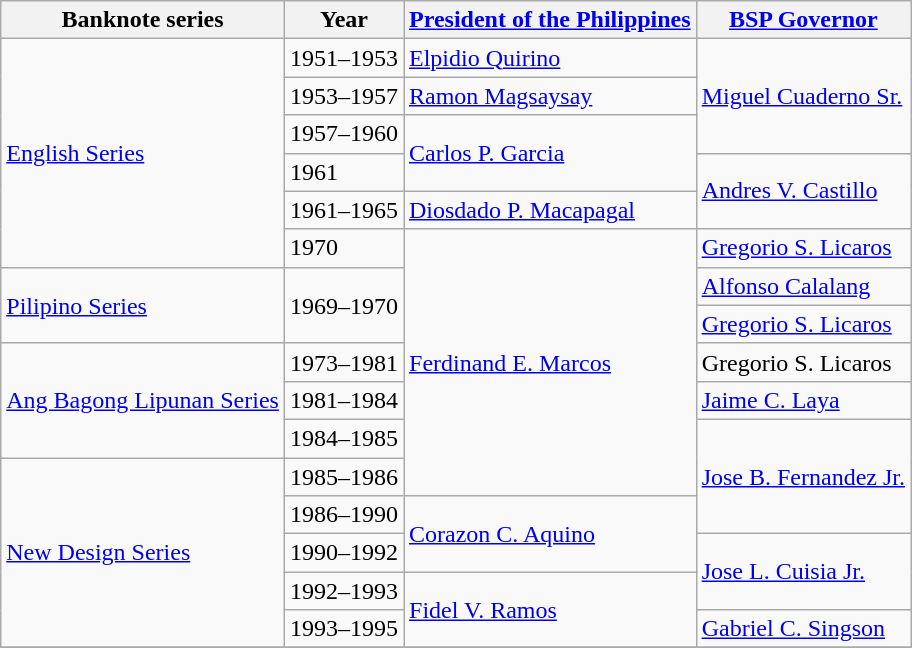<table class="wikitable sortable">
<tr>
<th>Banknote series</th>
<th>Year</th>
<th><a href='#'>President of the Philippines</a></th>
<th><a href='#'>BSP Governor</a></th>
</tr>
<tr>
<td rowspan="6"><a href='#'>English Series</a></td>
<td>1951–1953</td>
<td><a href='#'>Elpidio Quirino</a></td>
<td rowspan="3"><a href='#'>Miguel Cuaderno Sr.</a></td>
</tr>
<tr>
<td>1953–1957</td>
<td><a href='#'>Ramon Magsaysay</a></td>
</tr>
<tr>
<td>1957–1960</td>
<td rowspan="2"><a href='#'>Carlos P. Garcia</a></td>
</tr>
<tr>
<td>1961</td>
<td rowspan="2"><a href='#'>Andres V. Castillo</a></td>
</tr>
<tr>
<td>1961–1965</td>
<td><a href='#'>Diosdado P. Macapagal</a></td>
</tr>
<tr>
<td>1970</td>
<td rowspan="7"><a href='#'>Ferdinand E. Marcos</a></td>
<td><a href='#'>Gregorio S. Licaros</a></td>
</tr>
<tr>
<td rowspan="2"><a href='#'>Pilipino Series</a></td>
<td rowspan="2">1969–1970</td>
<td><a href='#'>Alfonso Calalang</a></td>
</tr>
<tr>
<td><a href='#'>Gregorio S. Licaros</a></td>
</tr>
<tr>
<td rowspan="3"><a href='#'>Ang Bagong Lipunan Series</a></td>
<td>1973–1981</td>
<td>Gregorio S. Licaros</td>
</tr>
<tr>
<td>1981–1984</td>
<td><a href='#'>Jaime C. Laya</a></td>
</tr>
<tr>
<td>1984–1985</td>
<td rowspan="3"><a href='#'>Jose B. Fernandez Jr.</a></td>
</tr>
<tr>
<td rowspan="5"><a href='#'>New Design Series</a></td>
<td>1985–1986</td>
</tr>
<tr>
<td>1986–1990</td>
<td rowspan="2"><a href='#'>Corazon C. Aquino</a></td>
</tr>
<tr>
<td>1990–1992</td>
<td rowspan="2"><a href='#'>Jose L. Cuisia Jr.</a></td>
</tr>
<tr>
<td>1992–1993</td>
<td rowspan="2"><a href='#'>Fidel V. Ramos</a></td>
</tr>
<tr>
<td>1993–1995</td>
<td><a href='#'>Gabriel C. Singson</a></td>
</tr>
<tr>
</tr>
</table>
